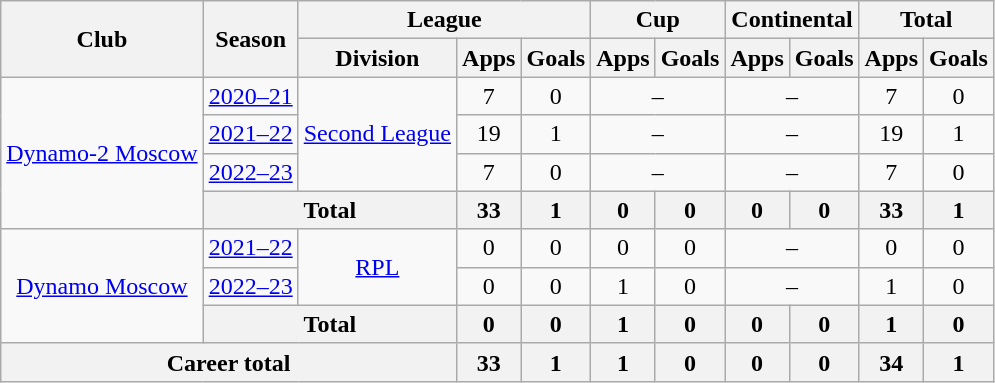<table class="wikitable" style="text-align:center">
<tr>
<th rowspan="2">Club</th>
<th rowspan="2">Season</th>
<th colspan="3">League</th>
<th colspan="2">Cup</th>
<th colspan="2">Continental</th>
<th colspan="2">Total</th>
</tr>
<tr>
<th>Division</th>
<th>Apps</th>
<th>Goals</th>
<th>Apps</th>
<th>Goals</th>
<th>Apps</th>
<th>Goals</th>
<th>Apps</th>
<th>Goals</th>
</tr>
<tr>
<td rowspan="4"><a href='#'>Dynamo-2 Moscow</a></td>
<td><a href='#'>2020–21</a></td>
<td rowspan="3"><a href='#'>Second League</a></td>
<td>7</td>
<td>0</td>
<td colspan="2">–</td>
<td colspan="2">–</td>
<td>7</td>
<td>0</td>
</tr>
<tr>
<td><a href='#'>2021–22</a></td>
<td>19</td>
<td>1</td>
<td colspan="2">–</td>
<td colspan="2">–</td>
<td>19</td>
<td>1</td>
</tr>
<tr>
<td><a href='#'>2022–23</a></td>
<td>7</td>
<td>0</td>
<td colspan="2">–</td>
<td colspan="2">–</td>
<td>7</td>
<td>0</td>
</tr>
<tr>
<th colspan="2">Total</th>
<th>33</th>
<th>1</th>
<th>0</th>
<th>0</th>
<th>0</th>
<th>0</th>
<th>33</th>
<th>1</th>
</tr>
<tr>
<td rowspan="3"><a href='#'>Dynamo Moscow</a></td>
<td><a href='#'>2021–22</a></td>
<td rowspan="2"><a href='#'>RPL</a></td>
<td>0</td>
<td>0</td>
<td>0</td>
<td>0</td>
<td colspan="2">–</td>
<td>0</td>
<td>0</td>
</tr>
<tr>
<td><a href='#'>2022–23</a></td>
<td>0</td>
<td>0</td>
<td>1</td>
<td>0</td>
<td colspan="2">–</td>
<td>1</td>
<td>0</td>
</tr>
<tr>
<th colspan="2">Total</th>
<th>0</th>
<th>0</th>
<th>1</th>
<th>0</th>
<th>0</th>
<th>0</th>
<th>1</th>
<th>0</th>
</tr>
<tr>
<th colspan="3">Career total</th>
<th>33</th>
<th>1</th>
<th>1</th>
<th>0</th>
<th>0</th>
<th>0</th>
<th>34</th>
<th>1</th>
</tr>
</table>
